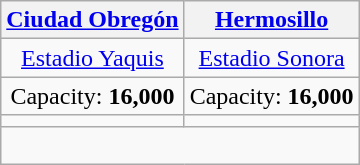<table class="wikitable" style="text-align:center">
<tr>
<th><a href='#'>Ciudad Obregón</a></th>
<th><a href='#'>Hermosillo</a></th>
</tr>
<tr>
<td><a href='#'>Estadio Yaquis</a></td>
<td><a href='#'>Estadio Sonora</a></td>
</tr>
<tr>
<td>Capacity: <strong>16,000</strong></td>
<td>Capacity: <strong>16,000</strong></td>
</tr>
<tr>
<td></td>
<td></td>
</tr>
<tr>
<td colspan="2"><br></td>
</tr>
</table>
